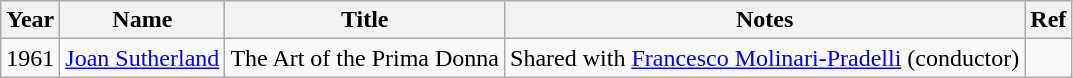<table class="wikitable">
<tr>
<th>Year</th>
<th>Name</th>
<th>Title</th>
<th>Notes</th>
<th>Ref</th>
</tr>
<tr>
<td>1961</td>
<td><a href='#'>Joan Sutherland</a></td>
<td>The Art of the Prima Donna</td>
<td>Shared with <a href='#'>Francesco Molinari-Pradelli</a> (conductor)</td>
<td></td>
</tr>
</table>
